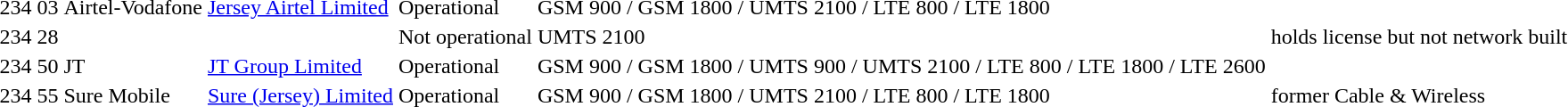<table>
<tr>
<td>234</td>
<td>03</td>
<td>Airtel-Vodafone</td>
<td><a href='#'>Jersey Airtel Limited</a></td>
<td>Operational</td>
<td>GSM 900 / GSM 1800 / UMTS 2100 / LTE 800 / LTE 1800</td>
<td></td>
</tr>
<tr>
<td>234</td>
<td>28</td>
<td></td>
<td></td>
<td>Not operational</td>
<td>UMTS 2100</td>
<td>holds license but not network built</td>
</tr>
<tr>
<td>234</td>
<td>50</td>
<td>JT</td>
<td><a href='#'>JT Group Limited</a></td>
<td>Operational</td>
<td>GSM 900 / GSM 1800 / UMTS 900 / UMTS 2100 / LTE 800 / LTE 1800 / LTE 2600</td>
<td></td>
</tr>
<tr>
<td>234</td>
<td>55</td>
<td>Sure Mobile</td>
<td><a href='#'>Sure (Jersey) Limited</a></td>
<td>Operational</td>
<td>GSM 900 / GSM 1800 / UMTS 2100 / LTE 800 / LTE 1800</td>
<td>former Cable & Wireless</td>
</tr>
</table>
